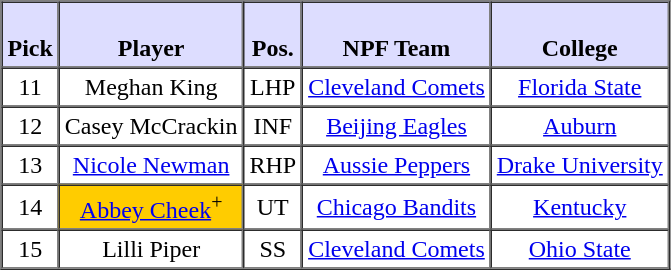<table border="1" cellpadding="3" cellspacing="0" style="text-align:center;">
<tr>
<th style="background:#ddf;"><br>Pick</th>
<th style="background:#ddf;"><br>Player</th>
<th style="background:#ddf;"><br>Pos.</th>
<th style="background:#ddf;"><br>NPF Team</th>
<th style="background:#ddf;"><br>College</th>
</tr>
<tr>
<td>11</td>
<td>Meghan King</td>
<td>LHP</td>
<td><a href='#'>Cleveland Comets</a></td>
<td><a href='#'>Florida State</a></td>
</tr>
<tr>
<td>12</td>
<td>Casey McCrackin</td>
<td>INF</td>
<td><a href='#'>Beijing Eagles</a></td>
<td><a href='#'>Auburn</a></td>
</tr>
<tr>
<td>13</td>
<td><a href='#'>Nicole Newman</a></td>
<td>RHP</td>
<td><a href='#'>Aussie Peppers</a></td>
<td><a href='#'>Drake University</a></td>
</tr>
<tr>
<td>14</td>
<td style="background:#FFCC00;"><a href='#'>Abbey Cheek</a><sup>+</sup></td>
<td>UT</td>
<td><a href='#'>Chicago Bandits</a></td>
<td><a href='#'>Kentucky</a></td>
</tr>
<tr>
<td>15</td>
<td>Lilli Piper</td>
<td>SS</td>
<td><a href='#'>Cleveland Comets</a></td>
<td><a href='#'>Ohio State</a></td>
</tr>
</table>
